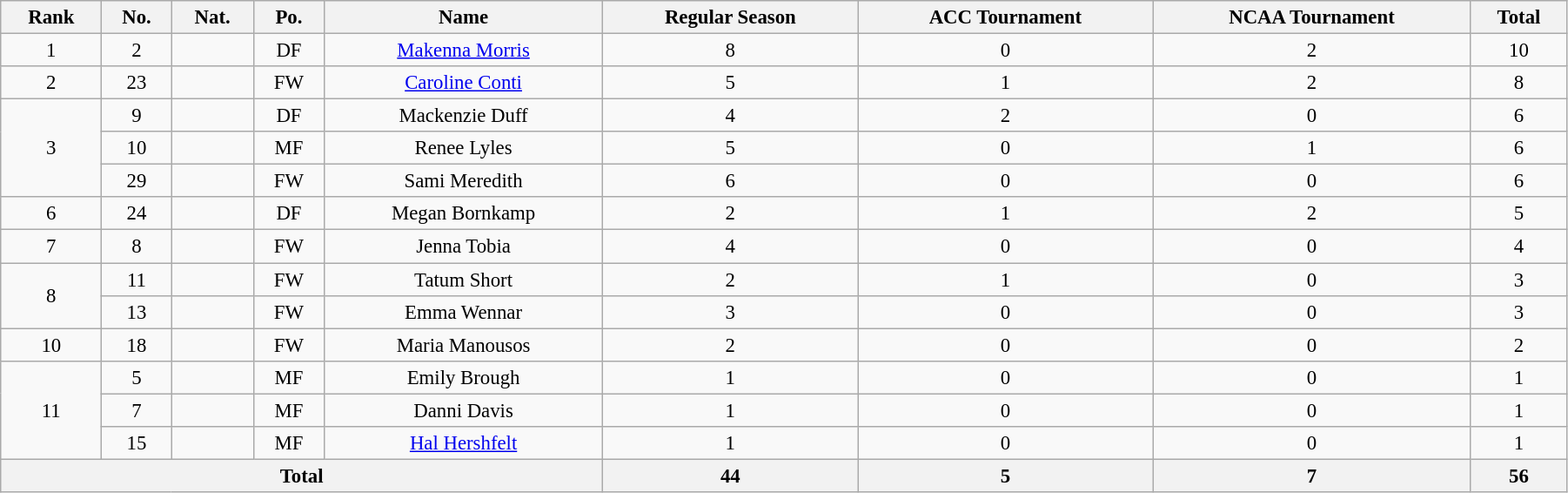<table class="wikitable" style="text-align:center; font-size:95%; width:95%;">
<tr>
<th>Rank</th>
<th>No.</th>
<th>Nat.</th>
<th>Po.</th>
<th>Name</th>
<th>Regular Season</th>
<th>ACC Tournament</th>
<th>NCAA Tournament</th>
<th>Total</th>
</tr>
<tr>
<td>1</td>
<td>2</td>
<td></td>
<td>DF</td>
<td><a href='#'>Makenna Morris</a></td>
<td>8</td>
<td>0</td>
<td>2</td>
<td>10</td>
</tr>
<tr>
<td>2</td>
<td>23</td>
<td></td>
<td>FW</td>
<td><a href='#'>Caroline Conti</a></td>
<td>5</td>
<td>1</td>
<td>2</td>
<td>8</td>
</tr>
<tr>
<td rowspan=3>3</td>
<td>9</td>
<td></td>
<td>DF</td>
<td>Mackenzie Duff</td>
<td>4</td>
<td>2</td>
<td>0</td>
<td>6</td>
</tr>
<tr>
<td>10</td>
<td></td>
<td>MF</td>
<td>Renee Lyles</td>
<td>5</td>
<td>0</td>
<td>1</td>
<td>6</td>
</tr>
<tr>
<td>29</td>
<td></td>
<td>FW</td>
<td>Sami Meredith</td>
<td>6</td>
<td>0</td>
<td>0</td>
<td>6</td>
</tr>
<tr>
<td>6</td>
<td>24</td>
<td></td>
<td>DF</td>
<td>Megan Bornkamp</td>
<td>2</td>
<td>1</td>
<td>2</td>
<td>5</td>
</tr>
<tr>
<td>7</td>
<td>8</td>
<td></td>
<td>FW</td>
<td>Jenna Tobia</td>
<td>4</td>
<td>0</td>
<td>0</td>
<td>4</td>
</tr>
<tr>
<td rowspan=2>8</td>
<td>11</td>
<td></td>
<td>FW</td>
<td>Tatum Short</td>
<td>2</td>
<td>1</td>
<td>0</td>
<td>3</td>
</tr>
<tr>
<td>13</td>
<td></td>
<td>FW</td>
<td>Emma Wennar</td>
<td>3</td>
<td>0</td>
<td>0</td>
<td>3</td>
</tr>
<tr>
<td>10</td>
<td>18</td>
<td></td>
<td>FW</td>
<td>Maria Manousos</td>
<td>2</td>
<td>0</td>
<td>0</td>
<td>2</td>
</tr>
<tr>
<td rowspan=3>11</td>
<td>5</td>
<td></td>
<td>MF</td>
<td>Emily Brough</td>
<td>1</td>
<td>0</td>
<td>0</td>
<td>1</td>
</tr>
<tr>
<td>7</td>
<td></td>
<td>MF</td>
<td>Danni Davis</td>
<td>1</td>
<td>0</td>
<td>0</td>
<td>1</td>
</tr>
<tr>
<td>15</td>
<td></td>
<td>MF</td>
<td><a href='#'>Hal Hershfelt</a></td>
<td>1</td>
<td>0</td>
<td>0</td>
<td>1</td>
</tr>
<tr>
<th colspan=5>Total</th>
<th>44</th>
<th>5</th>
<th>7</th>
<th>56</th>
</tr>
</table>
